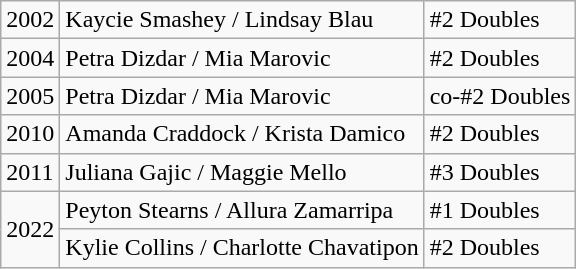<table class="wikitable">
<tr>
<td>2002</td>
<td>Kaycie Smashey / Lindsay Blau</td>
<td>#2 Doubles</td>
</tr>
<tr>
<td>2004</td>
<td>Petra Dizdar / Mia Marovic</td>
<td>#2 Doubles</td>
</tr>
<tr>
<td>2005</td>
<td>Petra Dizdar / Mia Marovic</td>
<td>co-#2 Doubles</td>
</tr>
<tr>
<td>2010</td>
<td>Amanda Craddock / Krista Damico</td>
<td>#2 Doubles</td>
</tr>
<tr>
<td>2011</td>
<td>Juliana Gajic / Maggie Mello</td>
<td>#3 Doubles</td>
</tr>
<tr>
<td rowspan="2">2022</td>
<td>Peyton Stearns / Allura Zamarripa</td>
<td>#1 Doubles</td>
</tr>
<tr>
<td>Kylie Collins / Charlotte Chavatipon</td>
<td>#2 Doubles</td>
</tr>
</table>
